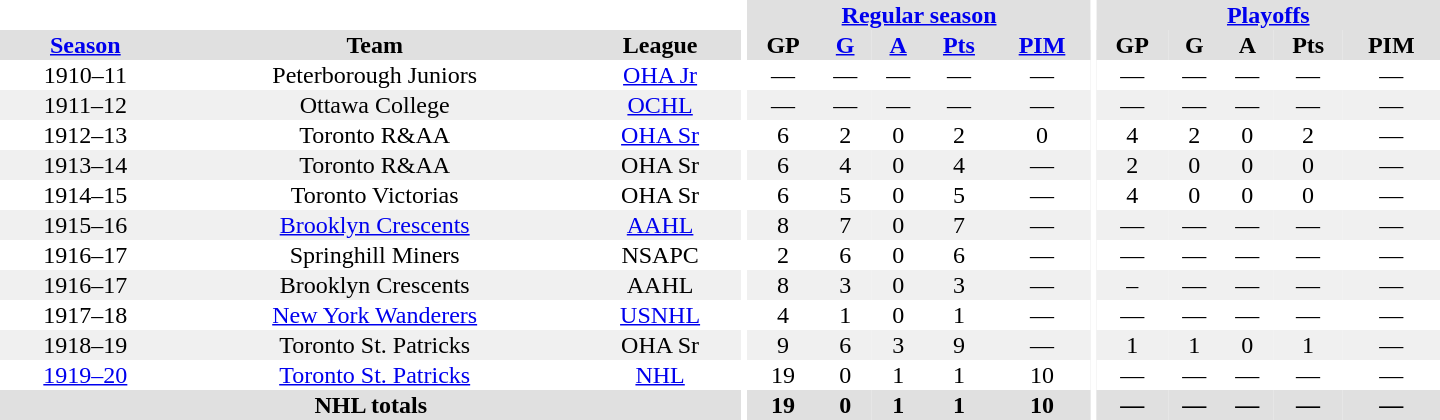<table border="0" cellpadding="1" cellspacing="0" style="text-align:center; width:60em">
<tr bgcolor="#e0e0e0">
<th colspan="3" bgcolor="#ffffff"></th>
<th rowspan="100" bgcolor="#ffffff"></th>
<th colspan="5"><a href='#'>Regular season</a></th>
<th rowspan="100" bgcolor="#ffffff"></th>
<th colspan="5"><a href='#'>Playoffs</a></th>
</tr>
<tr bgcolor="#e0e0e0">
<th><a href='#'>Season</a></th>
<th>Team</th>
<th>League</th>
<th>GP</th>
<th><a href='#'>G</a></th>
<th><a href='#'>A</a></th>
<th><a href='#'>Pts</a></th>
<th><a href='#'>PIM</a></th>
<th>GP</th>
<th>G</th>
<th>A</th>
<th>Pts</th>
<th>PIM</th>
</tr>
<tr>
<td>1910–11</td>
<td>Peterborough Juniors</td>
<td><a href='#'>OHA Jr</a></td>
<td>—</td>
<td>—</td>
<td>—</td>
<td>—</td>
<td>—</td>
<td>—</td>
<td>—</td>
<td>—</td>
<td>—</td>
<td>—</td>
</tr>
<tr bgcolor="#f0f0f0">
<td>1911–12</td>
<td>Ottawa College</td>
<td><a href='#'>OCHL</a></td>
<td>—</td>
<td>—</td>
<td>—</td>
<td>—</td>
<td>—</td>
<td>—</td>
<td>—</td>
<td>—</td>
<td>—</td>
<td>—</td>
</tr>
<tr>
<td>1912–13</td>
<td>Toronto R&AA</td>
<td><a href='#'>OHA Sr</a></td>
<td>6</td>
<td>2</td>
<td>0</td>
<td>2</td>
<td>0</td>
<td>4</td>
<td>2</td>
<td>0</td>
<td>2</td>
<td>—</td>
</tr>
<tr bgcolor="#f0f0f0">
<td>1913–14</td>
<td>Toronto R&AA</td>
<td>OHA Sr</td>
<td>6</td>
<td>4</td>
<td>0</td>
<td>4</td>
<td>—</td>
<td>2</td>
<td>0</td>
<td>0</td>
<td>0</td>
<td>—</td>
</tr>
<tr>
<td>1914–15</td>
<td>Toronto Victorias</td>
<td>OHA Sr</td>
<td>6</td>
<td>5</td>
<td>0</td>
<td>5</td>
<td>—</td>
<td>4</td>
<td>0</td>
<td>0</td>
<td>0</td>
<td>—</td>
</tr>
<tr bgcolor="#f0f0f0">
<td>1915–16</td>
<td><a href='#'>Brooklyn Crescents</a></td>
<td><a href='#'>AAHL</a></td>
<td>8</td>
<td>7</td>
<td>0</td>
<td>7</td>
<td>—</td>
<td>—</td>
<td>—</td>
<td>—</td>
<td>—</td>
<td>—</td>
</tr>
<tr>
<td>1916–17</td>
<td>Springhill Miners</td>
<td>NSAPC</td>
<td>2</td>
<td>6</td>
<td>0</td>
<td>6</td>
<td>—</td>
<td>—</td>
<td>—</td>
<td>—</td>
<td>—</td>
<td>—</td>
</tr>
<tr bgcolor="#f0f0f0">
<td>1916–17</td>
<td>Brooklyn Crescents</td>
<td>AAHL</td>
<td>8</td>
<td>3</td>
<td>0</td>
<td>3</td>
<td>—</td>
<td>–</td>
<td>—</td>
<td>—</td>
<td>—</td>
<td>—</td>
</tr>
<tr>
<td>1917–18</td>
<td><a href='#'>New York Wanderers</a></td>
<td><a href='#'>USNHL</a></td>
<td>4</td>
<td>1</td>
<td>0</td>
<td>1</td>
<td>—</td>
<td>—</td>
<td>—</td>
<td>—</td>
<td>—</td>
<td>—</td>
</tr>
<tr bgcolor="#f0f0f0">
<td>1918–19</td>
<td>Toronto St. Patricks</td>
<td>OHA Sr</td>
<td>9</td>
<td>6</td>
<td>3</td>
<td>9</td>
<td>—</td>
<td>1</td>
<td>1</td>
<td>0</td>
<td>1</td>
<td>—</td>
</tr>
<tr>
<td><a href='#'>1919–20</a></td>
<td><a href='#'>Toronto St. Patricks</a></td>
<td><a href='#'>NHL</a></td>
<td>19</td>
<td>0</td>
<td>1</td>
<td>1</td>
<td>10</td>
<td>—</td>
<td>—</td>
<td>—</td>
<td>—</td>
<td>—</td>
</tr>
<tr bgcolor="#e0e0e0">
<th colspan="3">NHL totals</th>
<th>19</th>
<th>0</th>
<th>1</th>
<th>1</th>
<th>10</th>
<th>—</th>
<th>—</th>
<th>—</th>
<th>—</th>
<th>—</th>
</tr>
</table>
